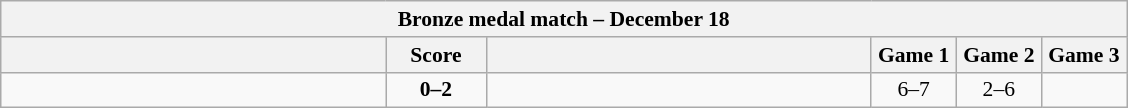<table class="wikitable" style="text-align: center; font-size:90% ">
<tr>
<th colspan=6>Bronze medal match – December 18</th>
</tr>
<tr>
<th align="right" width="250"></th>
<th width="60">Score</th>
<th align="left" width="250"></th>
<th width="50">Game 1</th>
<th width="50">Game 2</th>
<th width="50">Game 3</th>
</tr>
<tr>
<td align=left></td>
<td align=center><strong>0–2</strong></td>
<td align=left><strong></strong></td>
<td>6–7</td>
<td>2–6</td>
<td></td>
</tr>
</table>
